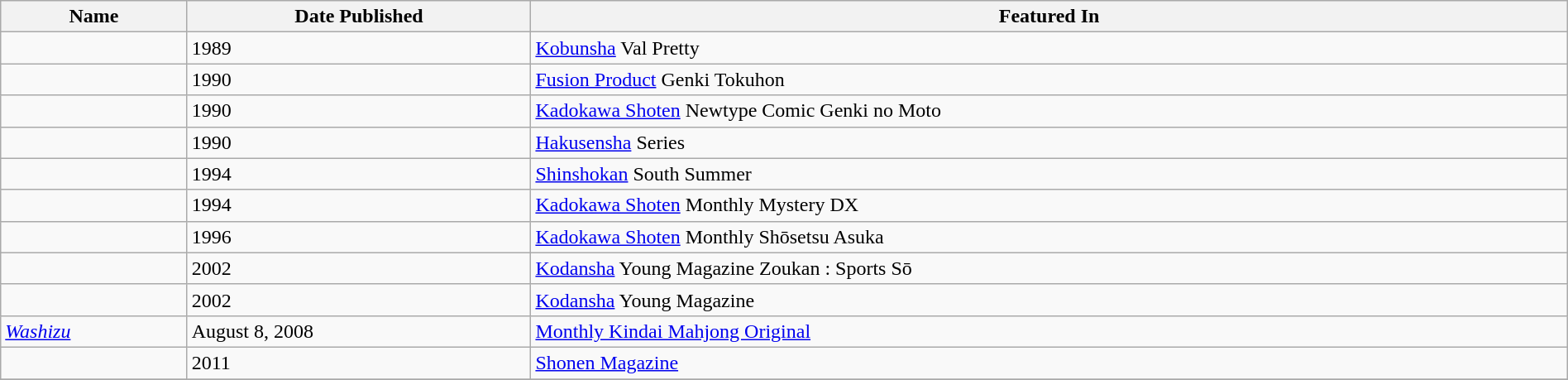<table class="wikitable sortable" width="100%">
<tr>
<th>Name</th>
<th>Date Published</th>
<th>Featured In</th>
</tr>
<tr>
<td></td>
<td>1989</td>
<td><a href='#'>Kobunsha</a> Val Pretty</td>
</tr>
<tr>
<td></td>
<td>1990</td>
<td><a href='#'>Fusion Product</a> Genki Tokuhon</td>
</tr>
<tr>
<td></td>
<td>1990</td>
<td><a href='#'>Kadokawa Shoten</a> Newtype Comic Genki no Moto</td>
</tr>
<tr>
<td></td>
<td>1990</td>
<td><a href='#'>Hakusensha</a> Series</td>
</tr>
<tr>
<td></td>
<td>1994</td>
<td><a href='#'>Shinshokan</a> South Summer</td>
</tr>
<tr>
<td></td>
<td>1994</td>
<td><a href='#'>Kadokawa Shoten</a> Monthly Mystery DX</td>
</tr>
<tr>
<td></td>
<td>1996</td>
<td><a href='#'>Kadokawa Shoten</a> Monthly Shōsetsu Asuka</td>
</tr>
<tr>
<td></td>
<td>2002</td>
<td><a href='#'>Kodansha</a> Young Magazine Zoukan : Sports Sō</td>
</tr>
<tr>
<td></td>
<td>2002</td>
<td><a href='#'>Kodansha</a> Young Magazine</td>
</tr>
<tr>
<td><em><a href='#'>Washizu</a></em></td>
<td>August 8, 2008</td>
<td><a href='#'>Monthly Kindai Mahjong Original</a></td>
</tr>
<tr>
<td></td>
<td>2011</td>
<td><a href='#'>Shonen Magazine</a></td>
</tr>
<tr>
</tr>
</table>
